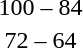<table style="text-align:center;">
<tr>
<th width=200></th>
<th width=100></th>
<th width=200></th>
<th></th>
</tr>
<tr>
<td align=right><strong></strong></td>
<td>100 – 84</td>
<td align=left></td>
</tr>
<tr>
<td align=right><strong></strong></td>
<td>72 – 64</td>
<td align=left></td>
</tr>
</table>
